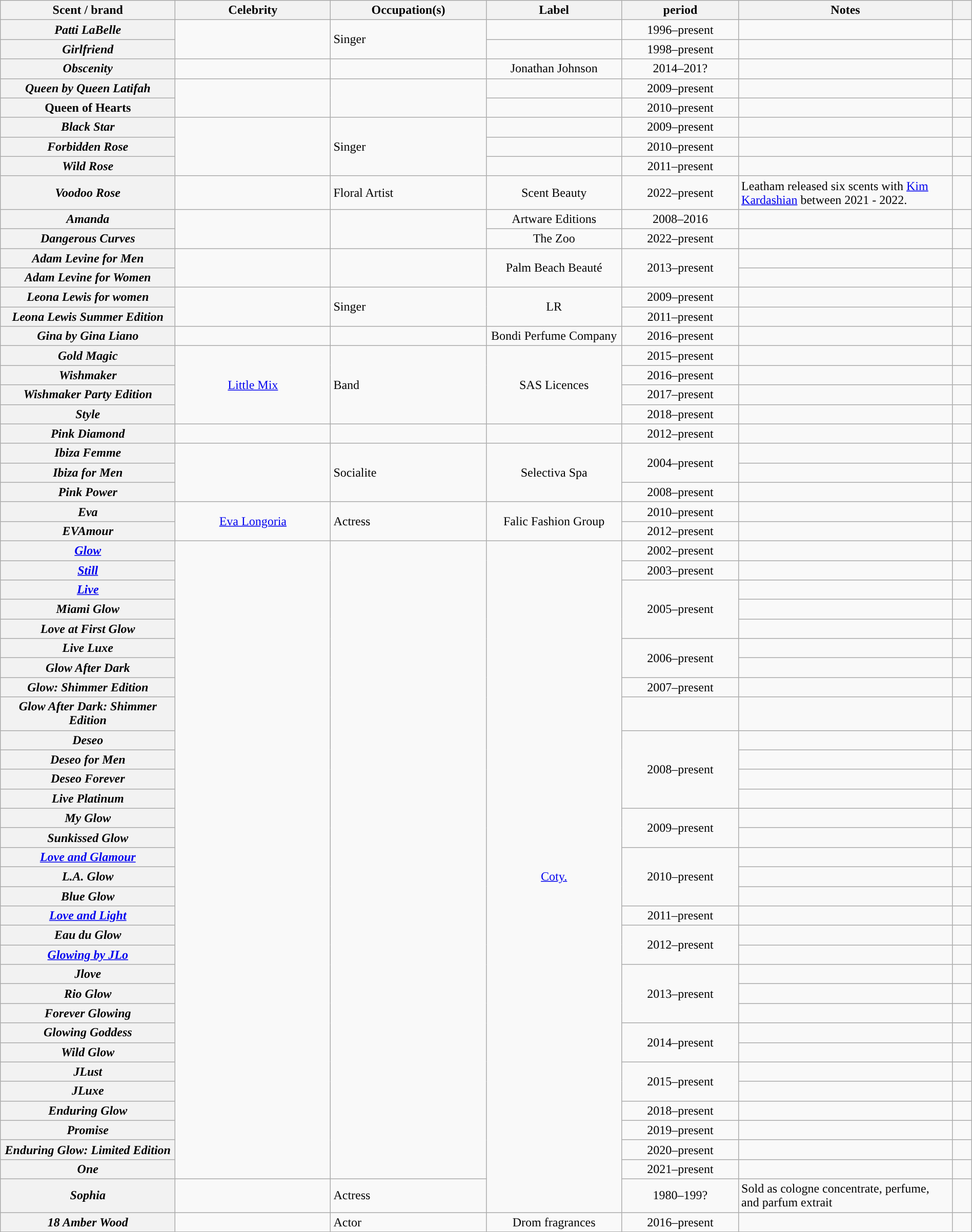<table class="wikitable sortable plainrowheaders" font-size:95%; style="text-align:center;" width="100%;">
<tr>
<th scope="col" width="18%">Scent / brand</th>
<th scope="col" width:"16%">Celebrity</th>
<th scope="col" width="16%">Occupation(s)</th>
<th scope="col" width="14%">Label</th>
<th scope="col" width="12%"> period</th>
<th scope="col" width="22%;" class="unsortable">Notes</th>
<th scope="col" width="2%;" class="unsortable"></th>
</tr>
<tr>
<th scope="row"><em>Patti LaBelle</em></th>
<td rowspan="2"></td>
<td rowspan="2" style="text-align:left;">Singer</td>
<td></td>
<td>1996–present</td>
<td style="text-align:left;"></td>
<td></td>
</tr>
<tr>
<th scope="row"><em>Girlfriend</em></th>
<td></td>
<td>1998–present</td>
<td style="text-align:left;"></td>
<td></td>
</tr>
<tr>
<th scope="row"><em>Obscenity</em></th>
<td></td>
<td></td>
<td>Jonathan Johnson</td>
<td>2014–201?</td>
<td style="text-align:left;"></td>
<td></td>
</tr>
<tr>
<th scope="row"><em>Queen by Queen Latifah</em></th>
<td rowspan="2"></td>
<td rowspan="2"></td>
<td></td>
<td>2009–present</td>
<td style="text-align:left;"></td>
<td></td>
</tr>
<tr>
<th scope="row">Queen of Hearts</th>
<td></td>
<td>2010–present</td>
<td style="text-align:left;"></td>
<td></td>
</tr>
<tr>
<th scope="row"><em>Black Star</em></th>
<td rowspan="3"></td>
<td rowspan="3" style="text-align:left;">Singer</td>
<td></td>
<td>2009–present</td>
<td style="text-align:left;"></td>
<td></td>
</tr>
<tr>
<th scope="row"><em>Forbidden Rose</em></th>
<td></td>
<td>2010–present</td>
<td style="text-align:left;"></td>
<td></td>
</tr>
<tr>
<th scope="row"><em>Wild Rose</em></th>
<td></td>
<td>2011–present</td>
<td style="text-align:left;"></td>
<td></td>
</tr>
<tr>
<th scope="row"><em>Voodoo Rose</em></th>
<td></td>
<td style="text-align:left;">Floral Artist</td>
<td>Scent Beauty</td>
<td>2022–present</td>
<td style="text-align:left;">Leatham released six scents with <a href='#'>Kim Kardashian</a> between 2021 - 2022.</td>
<td></td>
</tr>
<tr>
<th scope="row"><em>Amanda</em></th>
<td rowspan="2"></td>
<td rowspan="2"></td>
<td>Artware Editions</td>
<td>2008–2016</td>
<td style="text-align:left;"></td>
<td></td>
</tr>
<tr>
<th scope="row"><em>Dangerous Curves</em></th>
<td>The Zoo</td>
<td>2022–present</td>
<td style="text-align:left;"></td>
<td></td>
</tr>
<tr>
<th scope="row"><em>Adam Levine for Men</em></th>
<td rowspan="2"></td>
<td rowspan="2"></td>
<td rowspan="2">Palm Beach Beauté</td>
<td rowspan="2">2013–present</td>
<td style="text-align:left;"></td>
<td></td>
</tr>
<tr>
<th scope="row"><em>Adam Levine for Women</em></th>
<td style="text-align:left;"></td>
<td></td>
</tr>
<tr>
<th scope="row"><em>Leona Lewis for women</em></th>
<td rowspan="2"></td>
<td rowspan="2" style="text-align:left;">Singer</td>
<td rowspan="2">LR</td>
<td>2009–present</td>
<td style="text-align:left;"></td>
<td></td>
</tr>
<tr>
<th scope="row"><em>Leona Lewis Summer Edition</em></th>
<td>2011–present</td>
<td style="text-align:left;"></td>
<td></td>
</tr>
<tr>
<th scope="row"><em>Gina by Gina Liano</em></th>
<td></td>
<td></td>
<td>Bondi Perfume Company</td>
<td>2016–present</td>
<td style="text-align:left;"></td>
<td></td>
</tr>
<tr>
<th scope="row"><em>Gold Magic</em></th>
<td rowspan="4"><a href='#'>Little Mix</a></td>
<td rowspan="4" style="text-align:left;">Band</td>
<td rowspan="4">SAS Licences</td>
<td>2015–present</td>
<td style="text-align:left;"></td>
<td></td>
</tr>
<tr>
<th scope="row"><em>Wishmaker</em></th>
<td>2016–present</td>
<td style="text-align:left;"></td>
<td></td>
</tr>
<tr>
<th scope="row"><em>Wishmaker Party Edition</em></th>
<td>2017–present</td>
<td style="text-align:left;"></td>
<td></td>
</tr>
<tr>
<th scope="row"><em>Style</em></th>
<td>2018–present</td>
<td style="text-align:left;"></td>
<td></td>
</tr>
<tr>
<th scope="row"><em>Pink Diamond</em></th>
<td></td>
<td></td>
<td></td>
<td>2012–present</td>
<td style="text-align:left;"></td>
<td></td>
</tr>
<tr>
<th scope="row"><em>Ibiza Femme</em></th>
<td rowspan="3"></td>
<td rowspan="3" style="text-align:left;">Socialite</td>
<td rowspan="3">Selectiva Spa</td>
<td rowspan="2">2004–present</td>
<td style="text-align:left;"></td>
<td></td>
</tr>
<tr>
<th scope="row"><em>Ibiza for Men</em></th>
<td style="text-align:left;"></td>
<td></td>
</tr>
<tr>
<th scope="row"><em>Pink Power</em></th>
<td>2008–present</td>
<td style="text-align:left;"></td>
<td></td>
</tr>
<tr>
<th scope="row"><em>Eva</em></th>
<td rowspan="2"><a href='#'>Eva Longoria</a></td>
<td rowspan="2" style="text-align:left;">Actress</td>
<td rowspan="2">Falic Fashion Group</td>
<td>2010–present</td>
<td style="text-align:left;"></td>
<td></td>
</tr>
<tr>
<th scope="row"><em>EVAmour</em></th>
<td>2012–present</td>
<td style="text-align:left;"></td>
<td></td>
</tr>
<tr>
<th scope="row"><em><a href='#'>Glow</a></em></th>
<td rowspan="32"></td>
<td rowspan="32"></td>
<td rowspan="33"><a href='#'>Coty.</a></td>
<td>2002–present</td>
<td style="text-align:left;"></td>
<td></td>
</tr>
<tr>
<th scope="row"><em><a href='#'>Still</a></em></th>
<td>2003–present</td>
<td style="text-align:left;"></td>
<td></td>
</tr>
<tr>
<th scope="row"><em><a href='#'>Live</a></em></th>
<td rowspan="3">2005–present</td>
<td style="text-align:left;"></td>
<td></td>
</tr>
<tr>
<th scope="row"><em>Miami Glow</em></th>
<td style="text-align:left;"></td>
<td></td>
</tr>
<tr>
<th scope="row"><em>Love at First Glow</em></th>
<td style="text-align:left;"></td>
<td></td>
</tr>
<tr>
<th scope="row"><em>Live Luxe</em></th>
<td rowspan="2">2006–present</td>
<td style="text-align:left;"></td>
<td></td>
</tr>
<tr>
<th scope="row"><em>Glow After Dark</em></th>
<td style="text-align:left;"></td>
<td></td>
</tr>
<tr>
<th scope="row"><em>Glow: Shimmer Edition</em></th>
<td>2007–present</td>
<td style="text-align:left;"></td>
<td></td>
</tr>
<tr>
<th scope="row"><em>Glow After Dark: Shimmer Edition</em></th>
<td></td>
<td style="text-align:left;"></td>
<td></td>
</tr>
<tr>
<th scope="row"><em>Deseo</em></th>
<td rowspan="4">2008–present</td>
<td style="text-align:left;"></td>
<td></td>
</tr>
<tr>
<th scope="row"><em>Deseo for Men</em></th>
<td style="text-align:left;"></td>
<td></td>
</tr>
<tr>
<th scope="row"><em>Deseo Forever</em></th>
<td style="text-align:left;"></td>
<td></td>
</tr>
<tr>
<th scope="row"><em>Live Platinum</em></th>
<td style="text-align:left;"></td>
<td></td>
</tr>
<tr>
<th scope="row"><em>My Glow</em></th>
<td rowspan="2">2009–present</td>
<td style="text-align:left;"></td>
<td></td>
</tr>
<tr>
<th scope="row"><em>Sunkissed Glow</em></th>
<td style="text-align:left;"></td>
<td></td>
</tr>
<tr>
<th scope="row"><em><a href='#'>Love and Glamour</a></em></th>
<td rowspan="3">2010–present</td>
<td style="text-align:left;"></td>
<td></td>
</tr>
<tr>
<th scope="row"><em>L.A. Glow</em></th>
<td style="text-align:left;"></td>
<td></td>
</tr>
<tr>
<th scope="row"><em>Blue Glow</em></th>
<td style="text-align:left;"></td>
<td></td>
</tr>
<tr>
<th scope="row"><em><a href='#'>Love and Light</a></em></th>
<td>2011–present</td>
<td style="text-align:left;"></td>
<td></td>
</tr>
<tr>
<th scope="row"><em>Eau du Glow</em></th>
<td rowspan="2">2012–present</td>
<td style="text-align:left;"></td>
<td></td>
</tr>
<tr>
<th scope="row"><em><a href='#'>Glowing by JLo</a></em></th>
<td style="text-align:left;"></td>
<td></td>
</tr>
<tr>
<th scope="row"><em>Jlove</em></th>
<td rowspan="3">2013–present</td>
<td style="text-align:left;"></td>
<td></td>
</tr>
<tr>
<th scope="row"><em>Rio Glow</em></th>
<td style="text-align:left;"></td>
<td></td>
</tr>
<tr>
<th scope="row"><em>Forever Glowing</em></th>
<td style="text-align:left;"></td>
<td></td>
</tr>
<tr>
<th scope="row"><em>Glowing Goddess</em></th>
<td rowspan="2">2014–present</td>
<td style="text-align:left;"></td>
<td></td>
</tr>
<tr>
<th scope="row"><em>Wild Glow</em></th>
<td style="text-align:left;"></td>
<td></td>
</tr>
<tr>
<th scope="row"><em>JLust</em></th>
<td rowspan="2">2015–present</td>
<td style="text-align:left;"></td>
<td></td>
</tr>
<tr>
<th scope="row"><em>JLuxe</em></th>
<td style="text-align:left;"></td>
<td></td>
</tr>
<tr>
<th scope="row"><em>Enduring Glow</em></th>
<td>2018–present</td>
<td style="text-align:left;"></td>
<td></td>
</tr>
<tr>
<th scope="row"><em>Promise</em></th>
<td>2019–present</td>
<td style="text-align:left;"></td>
<td></td>
</tr>
<tr>
<th scope="row"><em>Enduring Glow: Limited Edition</em></th>
<td>2020–present</td>
<td style="text-align:left;"></td>
<td></td>
</tr>
<tr>
<th scope="row"><em>One</em></th>
<td>2021–present</td>
<td style="text-align:left;"></td>
<td></td>
</tr>
<tr>
<th scope="row"><em>Sophia</em></th>
<td></td>
<td style="text-align:left;">Actress</td>
<td>1980–199?</td>
<td style="text-align:left;">Sold as cologne concentrate, perfume, and parfum extrait</td>
<td></td>
</tr>
<tr>
<th scope="row"><em>18 Amber Wood</em></th>
<td></td>
<td style="text-align:left;">Actor</td>
<td>Drom fragrances</td>
<td>2016–present</td>
<td style="text-align:left;"></td>
<td></td>
</tr>
<tr>
</tr>
</table>
